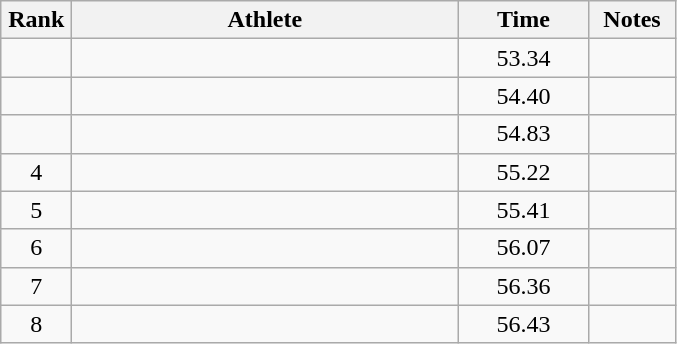<table class="wikitable" style="text-align:center">
<tr>
<th width=40>Rank</th>
<th width=250>Athlete</th>
<th width=80>Time</th>
<th width=50>Notes</th>
</tr>
<tr>
<td></td>
<td align=left></td>
<td>53.34</td>
<td></td>
</tr>
<tr>
<td></td>
<td align=left></td>
<td>54.40</td>
<td></td>
</tr>
<tr>
<td></td>
<td align=left></td>
<td>54.83</td>
<td></td>
</tr>
<tr>
<td>4</td>
<td align=left></td>
<td>55.22</td>
<td></td>
</tr>
<tr>
<td>5</td>
<td align=left></td>
<td>55.41</td>
<td></td>
</tr>
<tr>
<td>6</td>
<td align=left></td>
<td>56.07</td>
<td></td>
</tr>
<tr>
<td>7</td>
<td align=left></td>
<td>56.36</td>
<td></td>
</tr>
<tr>
<td>8</td>
<td align=left></td>
<td>56.43</td>
<td></td>
</tr>
</table>
